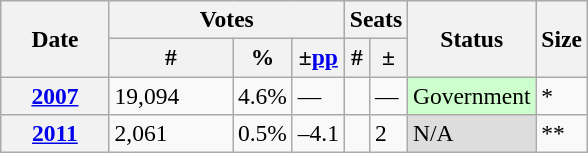<table class="wikitable" style="font-size:98%;">
<tr>
<th width="65" rowspan="2">Date</th>
<th colspan="3">Votes</th>
<th colspan="2">Seats</th>
<th rowspan="2">Status</th>
<th rowspan="2">Size</th>
</tr>
<tr>
<th width="75">#</th>
<th>%</th>
<th>±<a href='#'>pp</a></th>
<th>#</th>
<th>±</th>
</tr>
<tr>
<th><a href='#'>2007</a></th>
<td>19,094</td>
<td>4.6%</td>
<td>—</td>
<td style="text-align:center;"></td>
<td>—</td>
<td style="background-color:#cfc;">Government</td>
<td>*</td>
</tr>
<tr>
<th><a href='#'>2011</a></th>
<td>2,061</td>
<td>0.5%</td>
<td>–4.1</td>
<td style="text-align:center;"></td>
<td>2</td>
<td style="background-color:#ddd;">N/A</td>
<td>**</td>
</tr>
</table>
